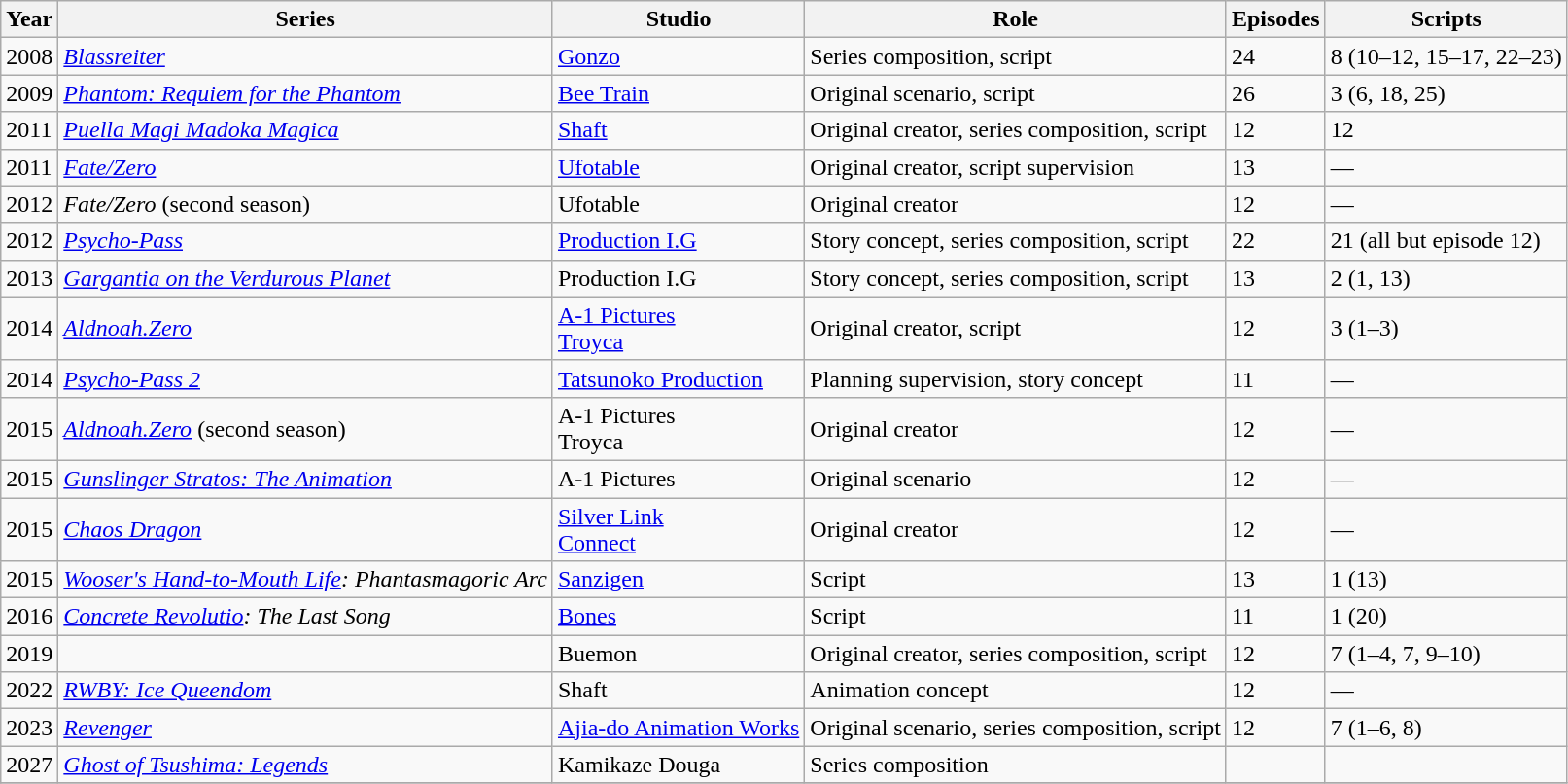<table class="wikitable sortable">
<tr>
<th>Year</th>
<th>Series</th>
<th>Studio</th>
<th>Role</th>
<th>Episodes</th>
<th>Scripts</th>
</tr>
<tr>
<td>2008</td>
<td><em><a href='#'>Blassreiter</a></em></td>
<td><a href='#'>Gonzo</a></td>
<td>Series composition, script</td>
<td>24</td>
<td>8 (10–12, 15–17, 22–23)</td>
</tr>
<tr>
<td>2009</td>
<td><em><a href='#'>Phantom: Requiem for the Phantom</a></em></td>
<td><a href='#'>Bee Train</a></td>
<td>Original scenario, script</td>
<td>26</td>
<td>3 (6, 18, 25)</td>
</tr>
<tr>
<td>2011</td>
<td><em><a href='#'>Puella Magi Madoka Magica</a></em></td>
<td><a href='#'>Shaft</a></td>
<td>Original creator, series composition, script</td>
<td>12</td>
<td>12</td>
</tr>
<tr>
<td>2011</td>
<td><em><a href='#'>Fate/Zero</a></em></td>
<td><a href='#'>Ufotable</a></td>
<td>Original creator, script supervision</td>
<td>13</td>
<td>—</td>
</tr>
<tr>
<td>2012</td>
<td><em>Fate/Zero</em> (second season)</td>
<td>Ufotable</td>
<td>Original creator</td>
<td>12</td>
<td>—</td>
</tr>
<tr>
<td>2012</td>
<td><em><a href='#'>Psycho-Pass</a></em></td>
<td><a href='#'>Production I.G</a></td>
<td>Story concept, series composition, script</td>
<td>22</td>
<td>21 (all but episode 12)</td>
</tr>
<tr>
<td>2013</td>
<td><em><a href='#'>Gargantia on the Verdurous Planet</a></em></td>
<td>Production I.G</td>
<td>Story concept, series composition, script</td>
<td>13</td>
<td>2 (1, 13)</td>
</tr>
<tr>
<td>2014</td>
<td><em><a href='#'>Aldnoah.Zero</a></em></td>
<td><a href='#'>A-1 Pictures</a><br><a href='#'>Troyca</a></td>
<td>Original creator, script</td>
<td>12</td>
<td>3 (1–3)</td>
</tr>
<tr>
<td>2014</td>
<td><em><a href='#'>Psycho-Pass 2</a></em></td>
<td><a href='#'>Tatsunoko Production</a></td>
<td>Planning supervision, story concept</td>
<td>11</td>
<td>—</td>
</tr>
<tr>
<td>2015</td>
<td><em><a href='#'>Aldnoah.Zero</a></em> (second season)</td>
<td>A-1 Pictures<br>Troyca</td>
<td>Original creator</td>
<td>12</td>
<td>—</td>
</tr>
<tr>
<td>2015</td>
<td><em><a href='#'>Gunslinger Stratos: The Animation</a></em></td>
<td>A-1 Pictures</td>
<td>Original scenario</td>
<td>12</td>
<td>—</td>
</tr>
<tr>
<td>2015</td>
<td><em><a href='#'>Chaos Dragon</a></em></td>
<td><a href='#'>Silver Link</a><br><a href='#'>Connect</a></td>
<td>Original creator</td>
<td>12</td>
<td>—</td>
</tr>
<tr>
<td>2015</td>
<td><em><a href='#'>Wooser's Hand-to-Mouth Life</a>: Phantasmagoric Arc</em></td>
<td><a href='#'>Sanzigen</a></td>
<td>Script</td>
<td>13</td>
<td>1 (13)</td>
</tr>
<tr>
<td>2016</td>
<td><em><a href='#'>Concrete Revolutio</a>: The Last Song</em></td>
<td><a href='#'>Bones</a></td>
<td>Script</td>
<td>11</td>
<td>1 (20)</td>
</tr>
<tr>
<td>2019</td>
<td></td>
<td>Buemon</td>
<td>Original creator, series composition, script</td>
<td>12</td>
<td>7 (1–4, 7, 9–10)</td>
</tr>
<tr>
<td>2022</td>
<td><em><a href='#'>RWBY: Ice Queendom</a></em></td>
<td>Shaft</td>
<td>Animation concept</td>
<td>12</td>
<td>—</td>
</tr>
<tr>
<td>2023</td>
<td><em><a href='#'>Revenger</a></em></td>
<td><a href='#'>Ajia-do Animation Works</a></td>
<td>Original scenario, series composition, script</td>
<td>12</td>
<td>7 (1–6, 8)</td>
</tr>
<tr>
<td>2027</td>
<td><em><a href='#'>Ghost of Tsushima: Legends</a></em></td>
<td>Kamikaze Douga</td>
<td>Series composition</td>
<td></td>
<td></td>
</tr>
<tr>
</tr>
</table>
